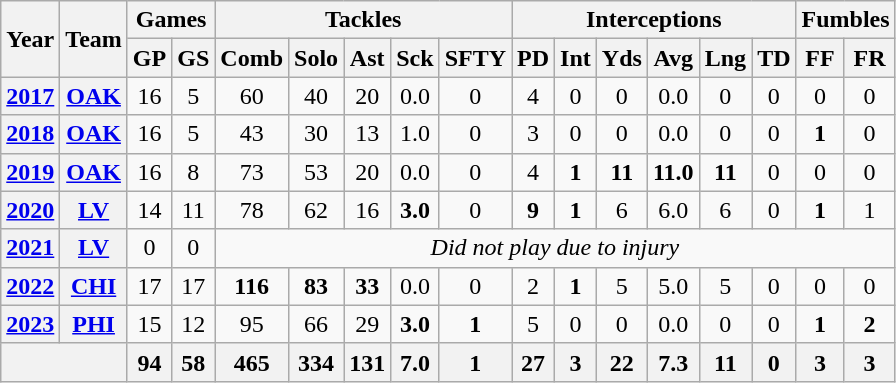<table class=wikitable style="text-align:center;">
<tr>
<th rowspan="2">Year</th>
<th rowspan="2">Team</th>
<th colspan="2">Games</th>
<th colspan="5">Tackles</th>
<th colspan="6">Interceptions</th>
<th colspan="2">Fumbles</th>
</tr>
<tr>
<th>GP</th>
<th>GS</th>
<th>Comb</th>
<th>Solo</th>
<th>Ast</th>
<th>Sck</th>
<th>SFTY</th>
<th>PD</th>
<th>Int</th>
<th>Yds</th>
<th>Avg</th>
<th>Lng</th>
<th>TD</th>
<th>FF</th>
<th>FR</th>
</tr>
<tr>
<th><a href='#'>2017</a></th>
<th><a href='#'>OAK</a></th>
<td>16</td>
<td>5</td>
<td>60</td>
<td>40</td>
<td>20</td>
<td>0.0</td>
<td>0</td>
<td>4</td>
<td>0</td>
<td>0</td>
<td>0.0</td>
<td>0</td>
<td>0</td>
<td>0</td>
<td>0</td>
</tr>
<tr>
<th><a href='#'>2018</a></th>
<th><a href='#'>OAK</a></th>
<td>16</td>
<td>5</td>
<td>43</td>
<td>30</td>
<td>13</td>
<td>1.0</td>
<td>0</td>
<td>3</td>
<td>0</td>
<td>0</td>
<td>0.0</td>
<td>0</td>
<td>0</td>
<td><strong>1</strong></td>
<td>0</td>
</tr>
<tr>
<th><a href='#'>2019</a></th>
<th><a href='#'>OAK</a></th>
<td>16</td>
<td>8</td>
<td>73</td>
<td>53</td>
<td>20</td>
<td>0.0</td>
<td>0</td>
<td>4</td>
<td><strong>1</strong></td>
<td><strong>11</strong></td>
<td><strong>11.0</strong></td>
<td><strong>11</strong></td>
<td>0</td>
<td>0</td>
<td>0</td>
</tr>
<tr>
<th><a href='#'>2020</a></th>
<th><a href='#'>LV</a></th>
<td>14</td>
<td>11</td>
<td>78</td>
<td>62</td>
<td>16</td>
<td><strong>3.0</strong></td>
<td>0</td>
<td><strong>9</strong></td>
<td><strong>1</strong></td>
<td>6</td>
<td>6.0</td>
<td>6</td>
<td>0</td>
<td><strong>1</strong></td>
<td>1</td>
</tr>
<tr>
<th><a href='#'>2021</a></th>
<th><a href='#'>LV</a></th>
<td>0</td>
<td>0</td>
<td colspan="14"><em>Did not play due to injury</em></td>
</tr>
<tr>
<th><a href='#'>2022</a></th>
<th><a href='#'>CHI</a></th>
<td>17</td>
<td>17</td>
<td><strong>116</strong></td>
<td><strong>83</strong></td>
<td><strong>33</strong></td>
<td>0.0</td>
<td>0</td>
<td>2</td>
<td><strong>1</strong></td>
<td>5</td>
<td>5.0</td>
<td>5</td>
<td>0</td>
<td>0</td>
<td>0</td>
</tr>
<tr>
<th><a href='#'>2023</a></th>
<th><a href='#'>PHI</a></th>
<td>15</td>
<td>12</td>
<td>95</td>
<td>66</td>
<td>29</td>
<td><strong>3.0</strong></td>
<td><strong>1</strong></td>
<td>5</td>
<td>0</td>
<td>0</td>
<td>0.0</td>
<td>0</td>
<td>0</td>
<td><strong>1</strong></td>
<td><strong>2</strong></td>
</tr>
<tr>
<th colspan="2"></th>
<th>94</th>
<th>58</th>
<th>465</th>
<th>334</th>
<th>131</th>
<th>7.0</th>
<th>1</th>
<th>27</th>
<th>3</th>
<th>22</th>
<th>7.3</th>
<th>11</th>
<th>0</th>
<th>3</th>
<th>3</th>
</tr>
</table>
